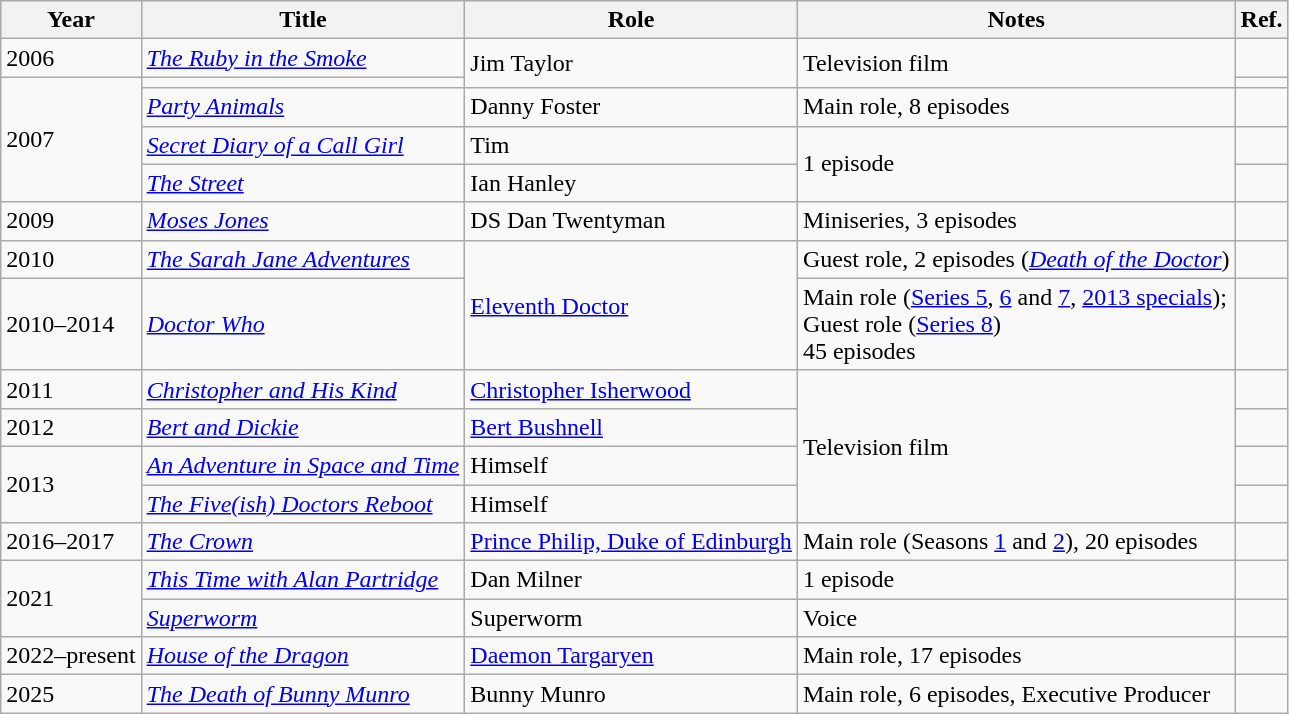<table class="wikitable sortable">
<tr>
<th>Year</th>
<th>Title</th>
<th>Role</th>
<th class="unsortable">Notes</th>
<th>Ref.</th>
</tr>
<tr>
<td>2006</td>
<td><em><a href='#'>The Ruby in the Smoke</a></em></td>
<td rowspan="2">Jim Taylor</td>
<td rowspan="2">Television film</td>
<td></td>
</tr>
<tr>
<td rowspan="4">2007</td>
<td><em></em></td>
<td></td>
</tr>
<tr>
<td><em><a href='#'>Party Animals</a></em></td>
<td>Danny Foster</td>
<td>Main role, 8 episodes</td>
<td></td>
</tr>
<tr>
<td><em><a href='#'>Secret Diary of a Call Girl</a></em></td>
<td>Tim</td>
<td rowspan="2">1 episode</td>
<td></td>
</tr>
<tr>
<td><em><a href='#'>The Street</a></em></td>
<td>Ian Hanley</td>
<td></td>
</tr>
<tr>
<td>2009</td>
<td><em><a href='#'>Moses Jones</a></em></td>
<td>DS Dan Twentyman</td>
<td>Miniseries, 3 episodes</td>
<td></td>
</tr>
<tr>
<td>2010</td>
<td><em><a href='#'>The Sarah Jane Adventures</a></em></td>
<td rowspan="2"><a href='#'>Eleventh Doctor</a></td>
<td>Guest role, 2 episodes (<em><a href='#'>Death of the Doctor</a></em>)</td>
<td></td>
</tr>
<tr>
<td>2010–2014</td>
<td><em><a href='#'>Doctor Who</a></em></td>
<td>Main role (<a href='#'>Series 5</a>, <a href='#'>6</a> and <a href='#'>7</a>, <a href='#'>2013 specials</a>);<br>Guest role (<a href='#'>Series 8</a>) <br> 45 episodes</td>
<td></td>
</tr>
<tr>
<td>2011</td>
<td><em><a href='#'>Christopher and His Kind</a></em></td>
<td><a href='#'>Christopher Isherwood</a></td>
<td rowspan="4">Television film</td>
<td></td>
</tr>
<tr>
<td>2012</td>
<td><em><a href='#'>Bert and Dickie</a></em></td>
<td><a href='#'>Bert Bushnell</a></td>
<td></td>
</tr>
<tr>
<td rowspan="2">2013</td>
<td><em><a href='#'>An Adventure in Space and Time</a></em></td>
<td>Himself</td>
<td></td>
</tr>
<tr>
<td><em><a href='#'>The Five(ish) Doctors Reboot</a></em></td>
<td>Himself</td>
<td></td>
</tr>
<tr>
<td>2016–2017</td>
<td><em><a href='#'>The Crown</a></em></td>
<td><a href='#'>Prince Philip, Duke of Edinburgh</a></td>
<td>Main role (Seasons <a href='#'>1</a> and <a href='#'>2</a>), 20 episodes</td>
<td></td>
</tr>
<tr>
<td rowspan="2">2021</td>
<td><em><a href='#'>This Time with Alan Partridge</a></em></td>
<td>Dan Milner</td>
<td>1 episode</td>
<td></td>
</tr>
<tr>
<td><em><a href='#'>Superworm</a></em></td>
<td>Superworm</td>
<td>Voice</td>
<td></td>
</tr>
<tr>
<td>2022–present</td>
<td><em><a href='#'>House of the Dragon</a></em></td>
<td><a href='#'>Daemon Targaryen</a></td>
<td>Main role, 17 episodes</td>
<td></td>
</tr>
<tr>
<td>2025</td>
<td><em><a href='#'>The Death of Bunny Munro</a></em></td>
<td>Bunny Munro</td>
<td>Main role, 6 episodes, Executive Producer</td>
<td></td>
</tr>
</table>
